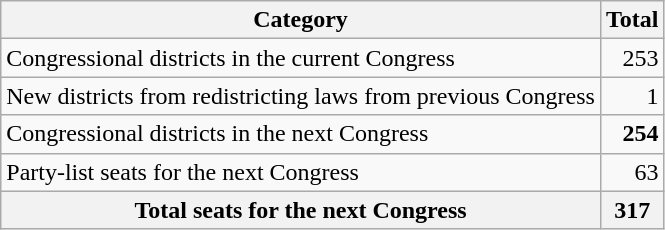<table class="wikitable">
<tr>
<th>Category</th>
<th>Total</th>
</tr>
<tr>
<td>Congressional districts in the current Congress</td>
<td align="right">253</td>
</tr>
<tr>
<td>New districts from redistricting laws from previous Congress</td>
<td align="right">1</td>
</tr>
<tr>
<td>Congressional districts in the next Congress</td>
<td align="right"><strong>254</strong></td>
</tr>
<tr>
<td>Party-list seats for the next Congress</td>
<td align="right">63</td>
</tr>
<tr>
<th>Total seats for the next Congress</th>
<th align="right">317</th>
</tr>
</table>
